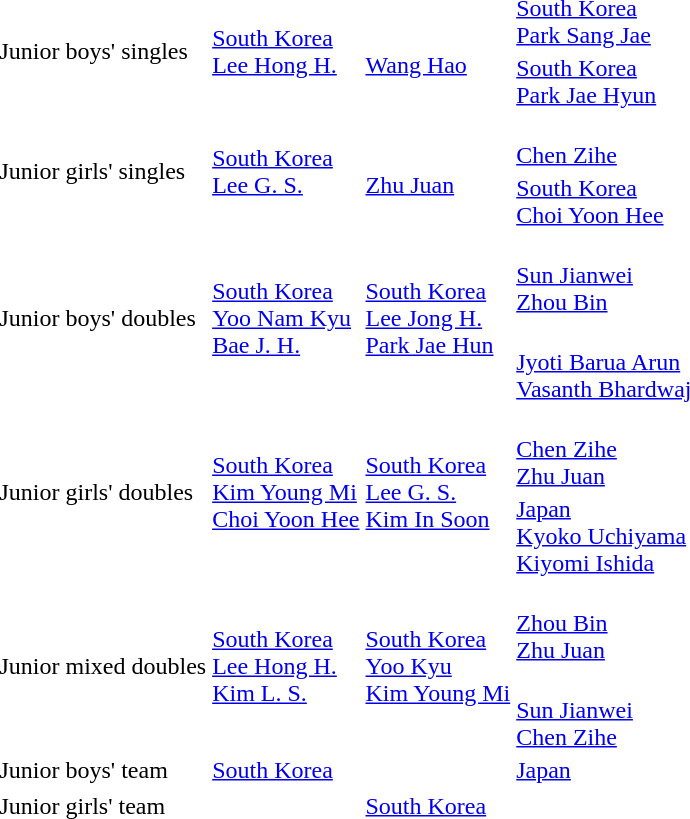<table>
<tr>
<td rowspan=2>Junior boys' singles</td>
<td rowspan=2> <a href='#'>South Korea</a><br><a href='#'>Lee Hong H.</a></td>
<td rowspan=2><br><a href='#'>Wang Hao</a></td>
<td> <a href='#'>South Korea</a><br><a href='#'>Park Sang Jae</a></td>
</tr>
<tr>
<td> <a href='#'>South Korea</a><br><a href='#'>Park Jae Hyun</a></td>
</tr>
<tr>
<td rowspan=2>Junior girls' singles</td>
<td rowspan=2> <a href='#'>South Korea</a><br><a href='#'>Lee G. S.</a></td>
<td rowspan=2><br><a href='#'>Zhu Juan</a></td>
<td><br><a href='#'>Chen Zihe</a></td>
</tr>
<tr>
<td> <a href='#'>South Korea</a><br><a href='#'>Choi Yoon Hee</a></td>
</tr>
<tr>
<td rowspan=2>Junior boys' doubles</td>
<td rowspan=2> <a href='#'>South Korea</a><br><a href='#'>Yoo Nam Kyu</a><br><a href='#'>Bae J. H.</a></td>
<td rowspan=2> <a href='#'>South Korea</a><br><a href='#'>Lee Jong H.</a><br><a href='#'>Park Jae Hun</a></td>
<td><br><a href='#'>Sun Jianwei</a><br><a href='#'>Zhou Bin</a></td>
</tr>
<tr>
<td><br><a href='#'>Jyoti Barua Arun</a><br><a href='#'>Vasanth Bhardwaj</a></td>
</tr>
<tr>
<td rowspan=2>Junior girls' doubles</td>
<td rowspan=2> <a href='#'>South Korea</a><br><a href='#'>Kim Young Mi</a><br><a href='#'>Choi Yoon Hee</a></td>
<td rowspan=2> <a href='#'>South Korea</a><br><a href='#'>Lee G. S.</a><br><a href='#'>Kim In Soon</a></td>
<td><br><a href='#'>Chen Zihe</a><br><a href='#'>Zhu Juan</a></td>
</tr>
<tr>
<td> <a href='#'>Japan</a><br><a href='#'>Kyoko Uchiyama</a><br><a href='#'>Kiyomi Ishida</a></td>
</tr>
<tr>
<td rowspan=2>Junior mixed doubles</td>
<td rowspan=2> <a href='#'>South Korea</a><br><a href='#'>Lee Hong H.</a><br><a href='#'>Kim L. S.</a></td>
<td rowspan=2> <a href='#'>South Korea</a><br><a href='#'>Yoo Kyu</a><br><a href='#'>Kim Young Mi</a></td>
<td><br><a href='#'>Zhou Bin</a><br><a href='#'>Zhu Juan</a></td>
</tr>
<tr>
<td><br><a href='#'>Sun Jianwei</a><br><a href='#'>Chen Zihe</a></td>
</tr>
<tr>
<td rowspan=1>Junior boys' team</td>
<td rowspan=1> <a href='#'>South Korea</a></td>
<td rowspan=1></td>
<td> <a href='#'>Japan</a></td>
</tr>
<tr>
</tr>
<tr>
<td rowspan=1>Junior girls' team</td>
<td rowspan=1></td>
<td rowspan=1> <a href='#'>South Korea</a></td>
<td></td>
</tr>
<tr>
</tr>
</table>
